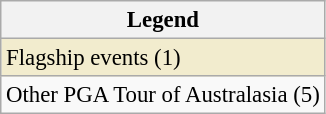<table class="wikitable" style="font-size:95%;">
<tr>
<th>Legend</th>
</tr>
<tr style="background:#f2ecce;">
<td>Flagship events (1)</td>
</tr>
<tr>
<td>Other PGA Tour of Australasia (5)</td>
</tr>
</table>
